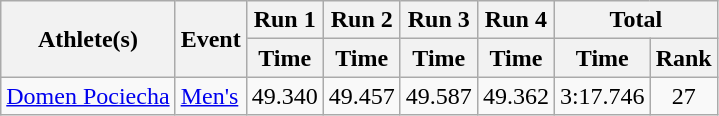<table class="wikitable">
<tr>
<th rowspan="2">Athlete(s)</th>
<th rowspan="2">Event</th>
<th colspan="1">Run 1</th>
<th colspan="1">Run 2</th>
<th colspan="1">Run 3</th>
<th colspan="1">Run 4</th>
<th colspan="2">Total</th>
</tr>
<tr>
<th>Time</th>
<th>Time</th>
<th>Time</th>
<th>Time</th>
<th>Time</th>
<th>Rank</th>
</tr>
<tr>
<td><a href='#'>Domen Pociecha</a></td>
<td><a href='#'>Men's</a></td>
<td align="center">49.340</td>
<td align="center">49.457</td>
<td align="center">49.587</td>
<td align="center">49.362</td>
<td align="center">3:17.746</td>
<td align="center">27</td>
</tr>
</table>
